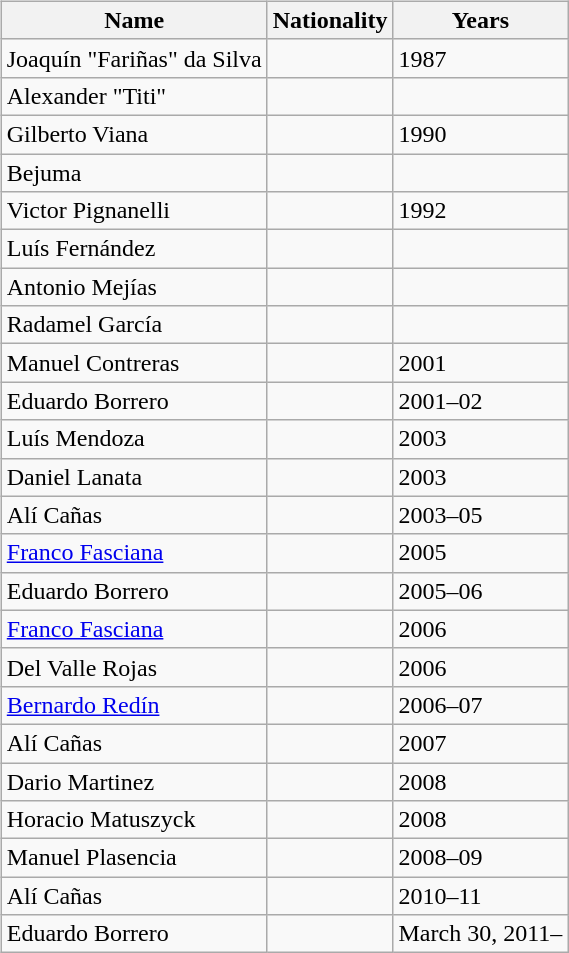<table>
<tr>
<td width="10"> </td>
<td valign="top"><br><table class="wikitable" style="text-align: center">
<tr>
<th>Name</th>
<th>Nationality</th>
<th>Years</th>
</tr>
<tr>
<td align=left>Joaquín "Fariñas" da Silva</td>
<td></td>
<td align=left>1987</td>
</tr>
<tr>
<td align=left>Alexander "Titi"</td>
<td></td>
<td align=left></td>
</tr>
<tr>
<td align=left>Gilberto Viana</td>
<td></td>
<td align=left>1990</td>
</tr>
<tr>
<td align=left>Bejuma</td>
<td></td>
<td align=left></td>
</tr>
<tr>
<td align=left>Victor Pignanelli</td>
<td></td>
<td align=left>1992</td>
</tr>
<tr>
<td align=left>Luís Fernández</td>
<td></td>
<td align=left></td>
</tr>
<tr>
<td align=left>Antonio Mejías</td>
<td></td>
<td align=left></td>
</tr>
<tr>
<td align=left>Radamel García</td>
<td></td>
<td align=left></td>
</tr>
<tr>
<td align=left>Manuel Contreras</td>
<td></td>
<td align=left>2001</td>
</tr>
<tr>
<td align=left>Eduardo Borrero</td>
<td></td>
<td align=left>2001–02</td>
</tr>
<tr>
<td align=left>Luís Mendoza</td>
<td></td>
<td align=left>2003</td>
</tr>
<tr>
<td align=left>Daniel Lanata</td>
<td></td>
<td align=left>2003</td>
</tr>
<tr>
<td align=left>Alí Cañas</td>
<td></td>
<td align=left>2003–05</td>
</tr>
<tr>
<td align=left><a href='#'>Franco Fasciana</a></td>
<td></td>
<td align=left>2005</td>
</tr>
<tr>
<td align=left>Eduardo Borrero</td>
<td> </td>
<td align=left>2005–06</td>
</tr>
<tr>
<td align=left><a href='#'>Franco Fasciana</a></td>
<td></td>
<td align=left>2006</td>
</tr>
<tr>
<td align=left>Del Valle Rojas</td>
<td></td>
<td align=left>2006</td>
</tr>
<tr>
<td align=left><a href='#'>Bernardo Redín</a></td>
<td></td>
<td align=left>2006–07</td>
</tr>
<tr>
<td align=left>Alí Cañas</td>
<td></td>
<td align=left>2007</td>
</tr>
<tr>
<td align=left>Dario Martinez</td>
<td></td>
<td align=left>2008</td>
</tr>
<tr>
<td align=left>Horacio Matuszyck</td>
<td></td>
<td align=left>2008</td>
</tr>
<tr>
<td align=left>Manuel Plasencia</td>
<td> </td>
<td align=left>2008–09</td>
</tr>
<tr>
<td align=left>Alí Cañas</td>
<td></td>
<td align=left>2010–11</td>
</tr>
<tr>
<td align=left>Eduardo Borrero</td>
<td> </td>
<td align=left>March 30, 2011–</td>
</tr>
</table>
</td>
</tr>
</table>
